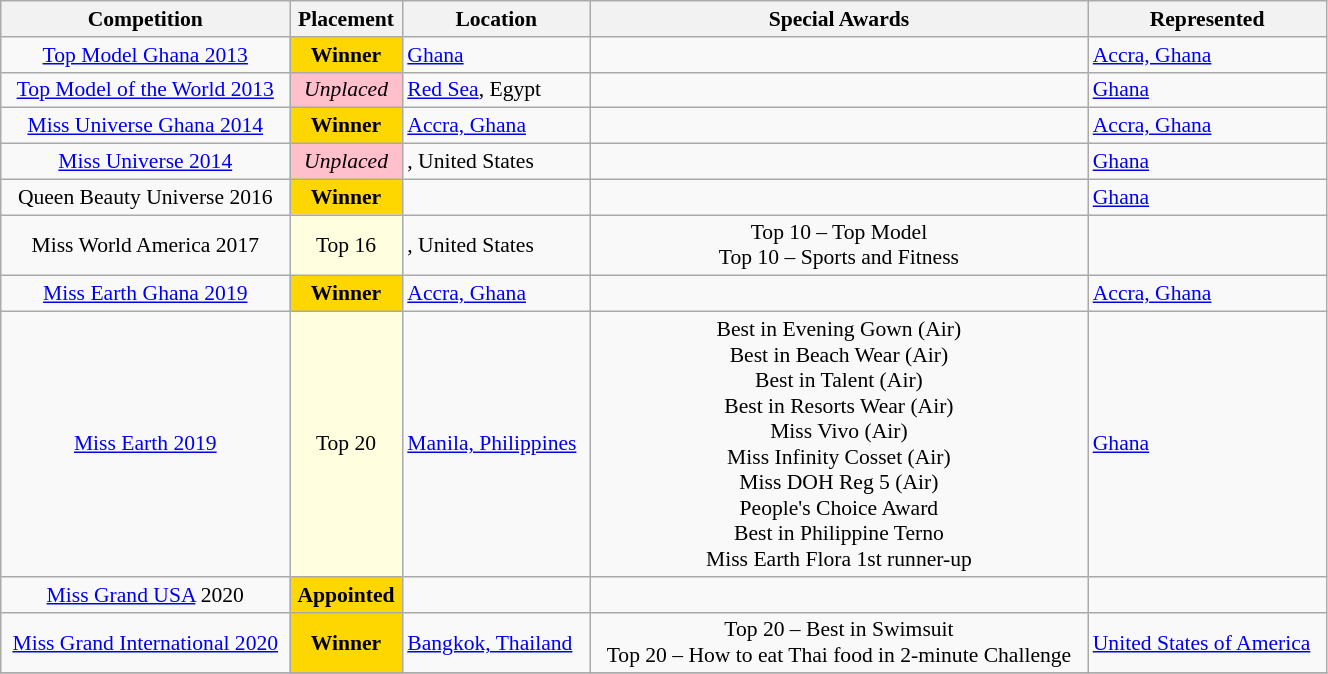<table class="wikitable sortable" style=" font-size:90%; width:70%; text-align:center">
<tr>
<th>Competition</th>
<th>Placement</th>
<th>Location</th>
<th>Special Awards</th>
<th>Represented</th>
</tr>
<tr>
<td><a href='#'>Top Model Ghana 2013</a></td>
<td style="background:gold;"><strong>Winner</strong></td>
<td align=left> <a href='#'>Ghana</a></td>
<td></td>
<td align=left> <a href='#'>Accra, Ghana</a></td>
</tr>
<tr>
<td><a href='#'>Top Model of the World 2013</a></td>
<td style="background:pink;"><em>Unplaced</em></td>
<td align=left> <a href='#'>Red Sea</a>, Egypt</td>
<td></td>
<td align=left> <a href='#'>Ghana</a></td>
</tr>
<tr>
<td><a href='#'>Miss Universe Ghana 2014</a></td>
<td style="background:gold;"><strong>Winner</strong></td>
<td align=left> <a href='#'>Accra, Ghana</a></td>
<td></td>
<td align=left> <a href='#'>Accra, Ghana</a></td>
</tr>
<tr>
<td><a href='#'>Miss Universe 2014</a></td>
<td style="background:pink;"><em>Unplaced</em></td>
<td align=left>, United States</td>
<td></td>
<td align=left> <a href='#'>Ghana</a></td>
</tr>
<tr>
<td>Queen Beauty Universe 2016</td>
<td style="background:gold;"><strong>Winner</strong></td>
<td align=left></td>
<td></td>
<td align=left> <a href='#'>Ghana</a></td>
</tr>
<tr>
<td>Miss World America 2017</td>
<td style="background:lightyellow;">Top 16</td>
<td align=left>, United States</td>
<td>Top 10 – Top Model <br> Top 10 – Sports and Fitness</td>
<td align=left></td>
</tr>
<tr>
<td><a href='#'>Miss Earth Ghana 2019</a></td>
<td style="background:gold;"><strong>Winner</strong></td>
<td align=left> <a href='#'>Accra, Ghana</a></td>
<td></td>
<td align=left> <a href='#'>Accra, Ghana</a></td>
</tr>
<tr>
<td><a href='#'>Miss Earth 2019</a></td>
<td style="background:lightyellow;">Top 20</td>
<td align=left> <a href='#'>Manila, Philippines</a></td>
<td>Best in Evening Gown (Air)<br>Best in Beach Wear (Air)<br> Best in Talent (Air)<br> Best in Resorts Wear (Air)<br> Miss Vivo (Air) <br> Miss Infinity Cosset (Air)<br>Miss DOH Reg 5 (Air)<br>People's Choice Award<br>Best in Philippine Terno<br>Miss Earth Flora 1st runner-up</td>
<td align=left> <a href='#'>Ghana</a></td>
</tr>
<tr>
<td><a href='#'>Miss Grand USA</a> 2020</td>
<td style="background:gold;"><strong>Appointed</strong></td>
<td align=left></td>
<td></td>
<td align=left></td>
</tr>
<tr>
<td><a href='#'>Miss Grand International 2020</a></td>
<td style="background:gold;"><strong>Winner</strong></td>
<td align=left> <a href='#'>Bangkok, Thailand</a></td>
<td>Top 20 – Best in Swimsuit<br>Top 20 – How to eat Thai food in 2-minute Challenge</td>
<td align=left> <a href='#'>United States of America</a></td>
</tr>
<tr>
</tr>
</table>
